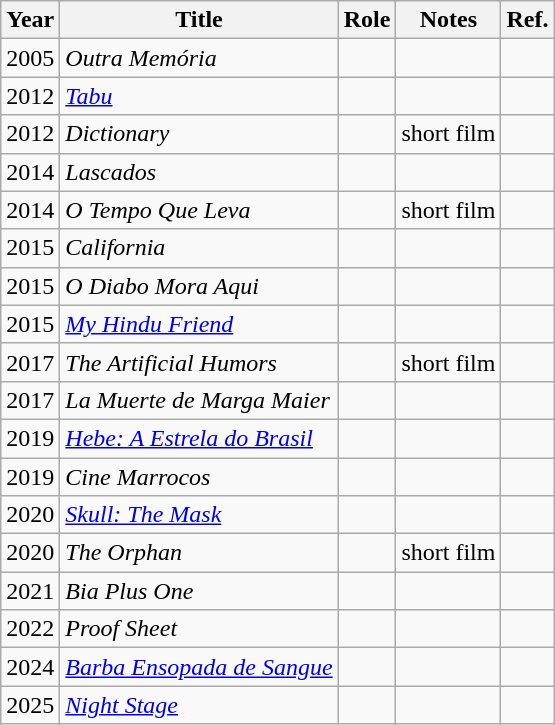<table class="wikitable">
<tr>
<th>Year</th>
<th>Title</th>
<th>Role</th>
<th>Notes</th>
<th>Ref.</th>
</tr>
<tr>
<td>2005</td>
<td><em>Outra Memória</em></td>
<td></td>
<td></td>
<td></td>
</tr>
<tr>
<td>2012</td>
<td><em><a href='#'>Tabu</a></em></td>
<td></td>
<td></td>
<td></td>
</tr>
<tr>
<td>2012</td>
<td><em>Dictionary</em></td>
<td></td>
<td>short film</td>
<td></td>
</tr>
<tr>
<td>2014</td>
<td><em>Lascados</em></td>
<td></td>
<td></td>
<td></td>
</tr>
<tr>
<td>2014</td>
<td><em>O Tempo Que Leva</em></td>
<td></td>
<td>short film</td>
<td></td>
</tr>
<tr>
<td>2015</td>
<td><em>California</em></td>
<td></td>
<td></td>
<td></td>
</tr>
<tr>
<td>2015</td>
<td><em>O Diabo Mora Aqui</em></td>
<td></td>
<td></td>
<td></td>
</tr>
<tr>
<td>2015</td>
<td><em><a href='#'>My Hindu Friend</a></em></td>
<td></td>
<td></td>
<td></td>
</tr>
<tr>
<td>2017</td>
<td><em>The Artificial Humors</em></td>
<td></td>
<td>short film</td>
<td></td>
</tr>
<tr>
<td>2017</td>
<td><em>La Muerte de Marga Maier</em></td>
<td></td>
<td></td>
<td></td>
</tr>
<tr>
<td>2019</td>
<td><em><a href='#'>Hebe: A Estrela do Brasil</a></em></td>
<td></td>
<td></td>
<td></td>
</tr>
<tr>
<td>2019</td>
<td><em>Cine Marrocos</em></td>
<td></td>
<td></td>
<td></td>
</tr>
<tr>
<td>2020</td>
<td><em><a href='#'>Skull: The Mask</a></em></td>
<td></td>
<td></td>
<td></td>
</tr>
<tr>
<td>2020</td>
<td><em>The Orphan</em></td>
<td></td>
<td>short film</td>
<td></td>
</tr>
<tr>
<td>2021</td>
<td><em>Bia Plus One</em></td>
<td></td>
<td></td>
<td></td>
</tr>
<tr>
<td>2022</td>
<td><em>Proof Sheet</em></td>
<td></td>
<td></td>
<td></td>
</tr>
<tr>
<td>2024</td>
<td><em><a href='#'>Barba Ensopada de Sangue</a></em></td>
<td></td>
<td></td>
<td></td>
</tr>
<tr>
<td>2025</td>
<td><a href='#'><em>Night Stage</em></a></td>
<td></td>
<td></td>
<td></td>
</tr>
</table>
